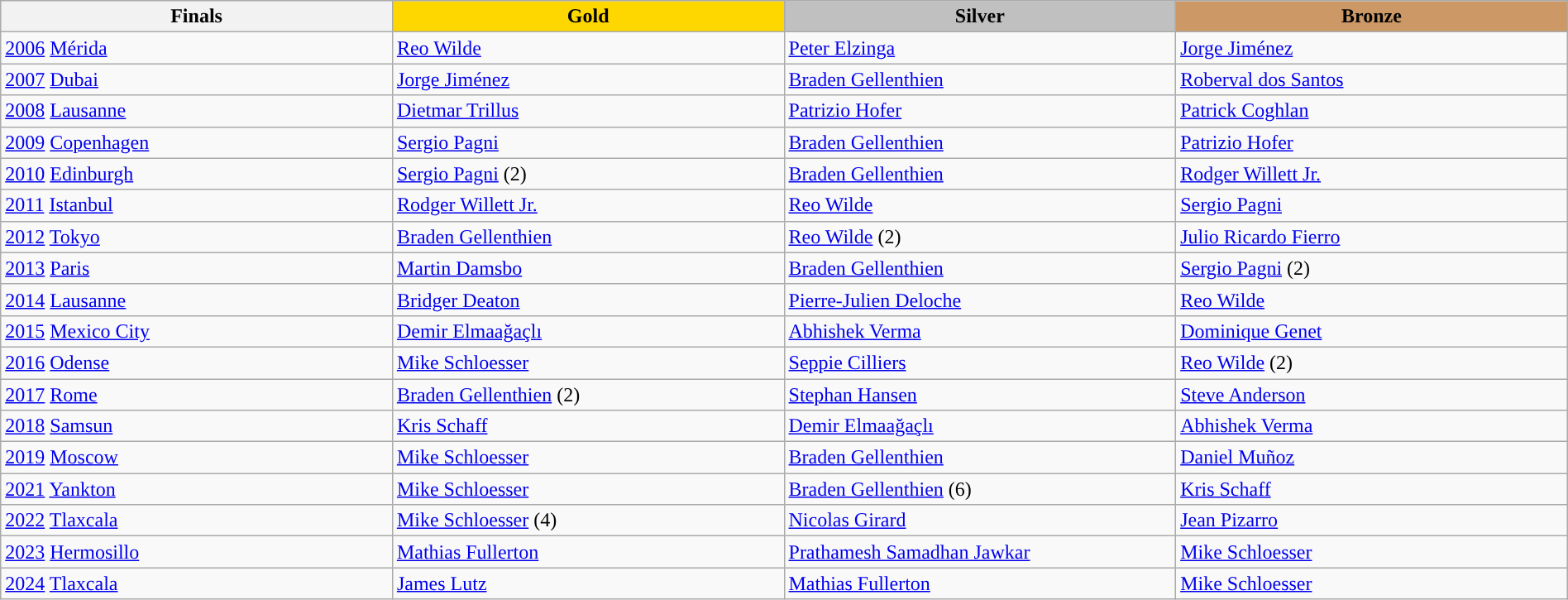<table class="wikitable" style="width:100%">
<tr>
<th style="width:25%;">Finals</th>
<th style="width:25%; background:gold">Gold</th>
<th style="width:25%; background:silver">Silver</th>
<th style="width:25%; background:#cc9966">Bronze</th>
</tr>
<tr>
<td> <a href='#'>2006</a> <a href='#'>Mérida</a></td>
<td> <a href='#'>Reo Wilde</a></td>
<td> <a href='#'>Peter Elzinga</a></td>
<td> <a href='#'>Jorge Jiménez</a></td>
</tr>
<tr>
<td> <a href='#'>2007</a> <a href='#'>Dubai</a></td>
<td> <a href='#'>Jorge Jiménez</a></td>
<td> <a href='#'>Braden Gellenthien</a></td>
<td> <a href='#'>Roberval dos Santos</a></td>
</tr>
<tr>
<td> <a href='#'>2008</a> <a href='#'>Lausanne</a></td>
<td> <a href='#'>Dietmar Trillus</a></td>
<td> <a href='#'>Patrizio Hofer</a></td>
<td> <a href='#'>Patrick Coghlan</a></td>
</tr>
<tr>
<td> <a href='#'>2009</a> <a href='#'>Copenhagen</a></td>
<td> <a href='#'>Sergio Pagni</a></td>
<td> <a href='#'>Braden Gellenthien</a></td>
<td> <a href='#'>Patrizio Hofer</a></td>
</tr>
<tr>
<td> <a href='#'>2010</a> <a href='#'>Edinburgh</a></td>
<td> <a href='#'>Sergio Pagni</a> (2)</td>
<td> <a href='#'>Braden Gellenthien</a></td>
<td> <a href='#'>Rodger Willett Jr.</a></td>
</tr>
<tr>
<td> <a href='#'>2011</a> <a href='#'>Istanbul</a></td>
<td> <a href='#'>Rodger Willett Jr.</a></td>
<td> <a href='#'>Reo Wilde</a></td>
<td> <a href='#'>Sergio Pagni</a></td>
</tr>
<tr>
<td> <a href='#'>2012</a> <a href='#'>Tokyo</a></td>
<td> <a href='#'>Braden Gellenthien</a></td>
<td> <a href='#'>Reo Wilde</a> (2)</td>
<td> <a href='#'>Julio Ricardo Fierro</a></td>
</tr>
<tr>
<td> <a href='#'>2013</a> <a href='#'>Paris</a></td>
<td> <a href='#'>Martin Damsbo</a></td>
<td> <a href='#'>Braden Gellenthien</a></td>
<td> <a href='#'>Sergio Pagni</a> (2)</td>
</tr>
<tr>
<td> <a href='#'>2014</a> <a href='#'>Lausanne</a></td>
<td> <a href='#'>Bridger Deaton</a></td>
<td> <a href='#'>Pierre-Julien Deloche</a></td>
<td> <a href='#'>Reo Wilde</a></td>
</tr>
<tr>
<td> <a href='#'>2015</a> <a href='#'>Mexico City</a></td>
<td> <a href='#'>Demir Elmaağaçlı</a></td>
<td> <a href='#'>Abhishek Verma</a></td>
<td> <a href='#'>Dominique Genet</a></td>
</tr>
<tr>
<td> <a href='#'>2016</a> <a href='#'>Odense</a></td>
<td> <a href='#'>Mike Schloesser</a></td>
<td> <a href='#'>Seppie Cilliers</a></td>
<td> <a href='#'>Reo Wilde</a> (2)</td>
</tr>
<tr>
<td> <a href='#'>2017</a> <a href='#'>Rome</a></td>
<td> <a href='#'>Braden Gellenthien</a> (2)</td>
<td> <a href='#'>Stephan Hansen</a></td>
<td> <a href='#'>Steve Anderson</a></td>
</tr>
<tr>
<td> <a href='#'>2018</a> <a href='#'>Samsun</a></td>
<td> <a href='#'>Kris Schaff</a></td>
<td> <a href='#'>Demir Elmaağaçlı</a></td>
<td> <a href='#'>Abhishek Verma</a></td>
</tr>
<tr>
<td> <a href='#'>2019</a> <a href='#'>Moscow</a></td>
<td> <a href='#'>Mike Schloesser</a></td>
<td> <a href='#'>Braden Gellenthien</a></td>
<td> <a href='#'>Daniel Muñoz</a></td>
</tr>
<tr>
<td> <a href='#'>2021</a> <a href='#'>Yankton</a></td>
<td> <a href='#'>Mike Schloesser</a></td>
<td> <a href='#'>Braden Gellenthien</a> (6)</td>
<td> <a href='#'>Kris Schaff</a></td>
</tr>
<tr>
<td> <a href='#'>2022</a> <a href='#'>Tlaxcala</a></td>
<td> <a href='#'>Mike Schloesser</a> (4)</td>
<td> <a href='#'>Nicolas Girard</a></td>
<td> <a href='#'>Jean Pizarro</a></td>
</tr>
<tr>
<td> <a href='#'>2023</a> <a href='#'>Hermosillo</a></td>
<td> <a href='#'>Mathias Fullerton</a></td>
<td> <a href='#'>Prathamesh Samadhan Jawkar</a></td>
<td> <a href='#'>Mike Schloesser</a></td>
</tr>
<tr>
<td> <a href='#'>2024</a> <a href='#'>Tlaxcala</a></td>
<td> <a href='#'>James Lutz</a></td>
<td> <a href='#'>Mathias Fullerton</a></td>
<td> <a href='#'>Mike Schloesser</a></td>
</tr>
</table>
